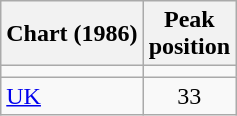<table class="wikitable">
<tr>
<th>Chart (1986)</th>
<th>Peak<br>position</th>
</tr>
<tr>
<td></td>
</tr>
<tr>
<td><a href='#'>UK</a></td>
<td style="text-align:center;">33</td>
</tr>
</table>
